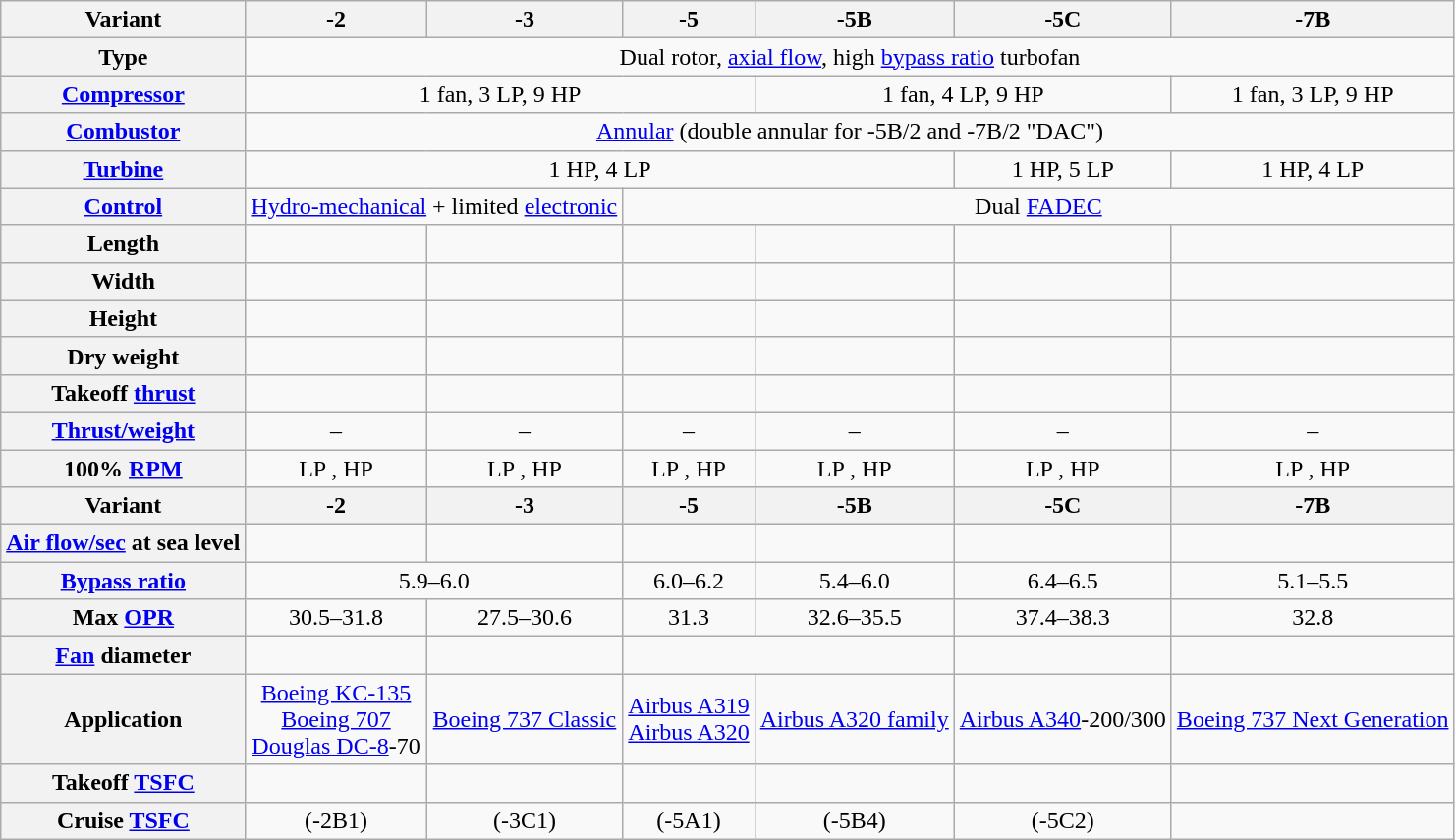<table class="wikitable" style="text-align:center">
<tr>
<th>Variant</th>
<th>-2</th>
<th>-3</th>
<th>-5</th>
<th>-5B</th>
<th>-5C</th>
<th>-7B</th>
</tr>
<tr>
<th>Type</th>
<td colspan=6>Dual rotor, <a href='#'>axial flow</a>, high <a href='#'>bypass ratio</a> turbofan</td>
</tr>
<tr>
<th><a href='#'>Compressor</a></th>
<td colspan=3>1 fan, 3 LP, 9 HP</td>
<td colspan=2>1 fan, 4 LP, 9 HP</td>
<td>1 fan, 3 LP, 9 HP</td>
</tr>
<tr>
<th><a href='#'>Combustor</a></th>
<td colspan=6><a href='#'>Annular</a> (double annular for -5B/2 and -7B/2 "DAC")</td>
</tr>
<tr>
<th><a href='#'>Turbine</a></th>
<td colspan=4>1 HP, 4 LP</td>
<td>1 HP, 5 LP</td>
<td>1 HP, 4 LP</td>
</tr>
<tr>
<th><a href='#'>Control</a></th>
<td colspan=2><a href='#'>Hydro-mechanical</a> + limited <a href='#'>electronic</a></td>
<td colspan=4>Dual <a href='#'>FADEC</a></td>
</tr>
<tr>
<th>Length</th>
<td></td>
<td></td>
<td></td>
<td></td>
<td></td>
<td></td>
</tr>
<tr>
<th>Width</th>
<td></td>
<td></td>
<td></td>
<td></td>
<td></td>
<td></td>
</tr>
<tr>
<th>Height</th>
<td></td>
<td></td>
<td></td>
<td></td>
<td></td>
<td></td>
</tr>
<tr>
<th>Dry weight</th>
<td></td>
<td></td>
<td></td>
<td></td>
<td></td>
<td></td>
</tr>
<tr>
<th>Takeoff <a href='#'>thrust</a></th>
<td></td>
<td></td>
<td></td>
<td></td>
<td></td>
<td></td>
</tr>
<tr>
<th><a href='#'>Thrust/weight</a></th>
<td>–</td>
<td>–</td>
<td>–</td>
<td>–</td>
<td>–</td>
<td>–</td>
</tr>
<tr>
<th>100% <a href='#'>RPM</a></th>
<td>LP , HP </td>
<td>LP , HP </td>
<td>LP , HP </td>
<td>LP , HP </td>
<td>LP , HP </td>
<td>LP , HP </td>
</tr>
<tr>
<th>Variant</th>
<th>-2</th>
<th>-3</th>
<th>-5</th>
<th>-5B</th>
<th>-5C</th>
<th>-7B</th>
</tr>
<tr>
<th><a href='#'>Air flow/sec</a> at sea level</th>
<td></td>
<td></td>
<td></td>
<td></td>
<td></td>
<td></td>
</tr>
<tr>
<th><a href='#'>Bypass ratio</a></th>
<td colspan=2>5.9–6.0</td>
<td>6.0–6.2</td>
<td>5.4–6.0</td>
<td>6.4–6.5</td>
<td>5.1–5.5</td>
</tr>
<tr>
<th>Max <a href='#'>OPR</a></th>
<td>30.5–31.8</td>
<td>27.5–30.6</td>
<td>31.3</td>
<td>32.6–35.5</td>
<td>37.4–38.3</td>
<td>32.8</td>
</tr>
<tr>
<th><a href='#'>Fan</a> diameter</th>
<td></td>
<td></td>
<td colspan=2></td>
<td></td>
<td></td>
</tr>
<tr>
<th>Application</th>
<td><a href='#'>Boeing KC-135</a><br><a href='#'>Boeing 707</a><br><a href='#'>Douglas DC-8</a>-70</td>
<td><a href='#'>Boeing 737 Classic</a></td>
<td><a href='#'>Airbus A319</a><br><a href='#'>Airbus A320</a></td>
<td><a href='#'>Airbus A320 family</a></td>
<td><a href='#'>Airbus A340</a>-200/300</td>
<td><a href='#'>Boeing 737 Next Generation</a></td>
</tr>
<tr>
<th>Takeoff <a href='#'>TSFC</a></th>
<td></td>
<td></td>
<td></td>
<td></td>
<td></td>
<td></td>
</tr>
<tr>
<th>Cruise <a href='#'>TSFC</a></th>
<td> (-2B1)</td>
<td> (-3C1)</td>
<td> (-5A1)</td>
<td> (-5B4)</td>
<td> (-5C2)</td>
<td></td>
</tr>
</table>
